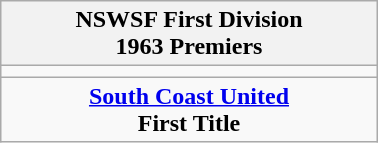<table class="wikitable" style="text-align: center; margin: 0 auto; width: 20%">
<tr>
<th>NSWSF First Division<br>1963 Premiers</th>
</tr>
<tr>
<td></td>
</tr>
<tr>
<td><strong><a href='#'>South Coast United</a></strong><br><strong>First Title</strong></td>
</tr>
</table>
